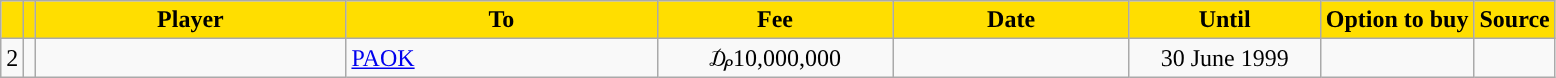<table class="wikitable sortable">
<tr>
<th style="background:#FFDE00"></th>
<th style="background:#FFDE00"></th>
<th width=200 style="background:#FFDE00">Player</th>
<th width=200 style="background:#FFDE00">To</th>
<th width=150 style="background:#FFDE00">Fee</th>
<th width=150 style="background:#FFDE00">Date</th>
<th width=120 style="background:#FFDE00">Until</th>
<th style="background:#FFDE00">Option to buy</th>
<th style="background:#FFDE00">Source</th>
</tr>
<tr>
<td align=center>2</td>
<td align=center></td>
<td></td>
<td> <a href='#'>PAOK</a></td>
<td align=center>₯10,000,000</td>
<td align=center></td>
<td align=center>30 June 1999</td>
<td align=center></td>
<td align=center></td>
</tr>
</table>
